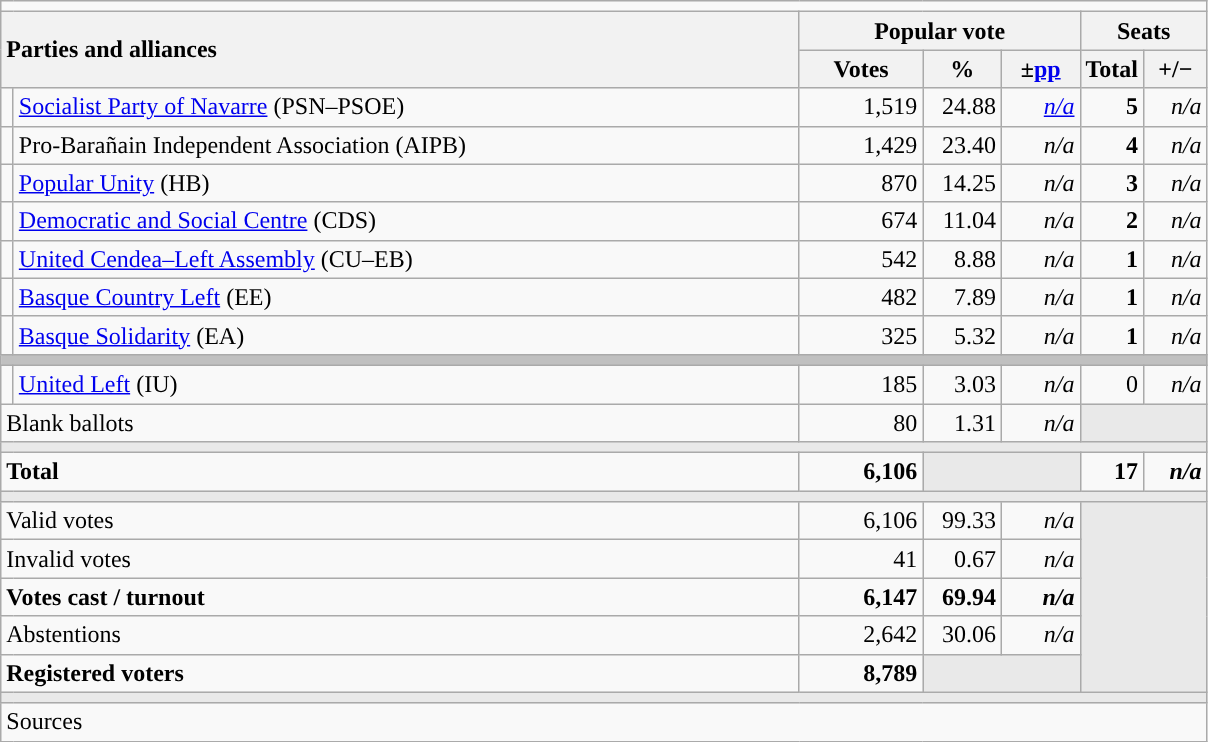<table class="wikitable" style="text-align:right;">
<tr>
<td colspan="7"></td>
</tr>
<tr>
<th style="text-align:left;" rowspan="2" colspan="2" width="525">Parties and alliances</th>
<th colspan="3">Popular vote</th>
<th colspan="2">Seats</th>
</tr>
<tr>
<th width="75">Votes</th>
<th width="45">%</th>
<th width="45">±<a href='#'>pp</a></th>
<th width="35">Total</th>
<th width="35">+/−</th>
</tr>
<tr>
<td width="1" style="color:inherit;background:"></td>
<td align="left"><a href='#'>Socialist Party of Navarre</a> (PSN–PSOE)</td>
<td>1,519</td>
<td>24.88</td>
<td><em><a href='#'>n/a</a></em></td>
<td><strong>5</strong></td>
<td><em>n/a</em></td>
</tr>
<tr>
<td style="color:inherit;background:"></td>
<td align="left">Pro-Barañain Independent Association (AIPB)</td>
<td>1,429</td>
<td>23.40</td>
<td><em>n/a</em></td>
<td><strong>4</strong></td>
<td><em>n/a</em></td>
</tr>
<tr>
<td style="color:inherit;background:"></td>
<td align="left"><a href='#'>Popular Unity</a> (HB)</td>
<td>870</td>
<td>14.25</td>
<td><em>n/a</em></td>
<td><strong>3</strong></td>
<td><em>n/a</em></td>
</tr>
<tr>
<td style="color:inherit;background:"></td>
<td align="left"><a href='#'>Democratic and Social Centre</a> (CDS)</td>
<td>674</td>
<td>11.04</td>
<td><em>n/a</em></td>
<td><strong>2</strong></td>
<td><em>n/a</em></td>
</tr>
<tr>
<td style="color:inherit;background:"></td>
<td align="left"><a href='#'>United Cendea–Left Assembly</a> (CU–EB)</td>
<td>542</td>
<td>8.88</td>
<td><em>n/a</em></td>
<td><strong>1</strong></td>
<td><em>n/a</em></td>
</tr>
<tr>
<td style="color:inherit;background:"></td>
<td align="left"><a href='#'>Basque Country Left</a> (EE)</td>
<td>482</td>
<td>7.89</td>
<td><em>n/a</em></td>
<td><strong>1</strong></td>
<td><em>n/a</em></td>
</tr>
<tr>
<td style="color:inherit;background:"></td>
<td align="left"><a href='#'>Basque Solidarity</a> (EA)</td>
<td>325</td>
<td>5.32</td>
<td><em>n/a</em></td>
<td><strong>1</strong></td>
<td><em>n/a</em></td>
</tr>
<tr>
<td colspan="7" bgcolor="#C0C0C0"></td>
</tr>
<tr>
<td style="color:inherit;background:"></td>
<td align="left"><a href='#'>United Left</a> (IU)</td>
<td>185</td>
<td>3.03</td>
<td><em>n/a</em></td>
<td>0</td>
<td><em>n/a</em></td>
</tr>
<tr>
<td align="left" colspan="2">Blank ballots</td>
<td>80</td>
<td>1.31</td>
<td><em>n/a</em></td>
<td bgcolor="#E9E9E9" colspan="2"></td>
</tr>
<tr>
<td colspan="7" bgcolor="#E9E9E9"></td>
</tr>
<tr style="font-weight:bold;">
<td align="left" colspan="2">Total</td>
<td>6,106</td>
<td bgcolor="#E9E9E9" colspan="2"></td>
<td>17</td>
<td><em>n/a</em></td>
</tr>
<tr>
<td colspan="7" bgcolor="#E9E9E9"></td>
</tr>
<tr>
<td align="left" colspan="2">Valid votes</td>
<td>6,106</td>
<td>99.33</td>
<td><em>n/a</em></td>
<td bgcolor="#E9E9E9" colspan="2" rowspan="5"></td>
</tr>
<tr>
<td align="left" colspan="2">Invalid votes</td>
<td>41</td>
<td>0.67</td>
<td><em>n/a</em></td>
</tr>
<tr style="font-weight:bold;">
<td align="left" colspan="2">Votes cast / turnout</td>
<td>6,147</td>
<td>69.94</td>
<td><em>n/a</em></td>
</tr>
<tr>
<td align="left" colspan="2">Abstentions</td>
<td>2,642</td>
<td>30.06</td>
<td><em>n/a</em></td>
</tr>
<tr style="font-weight:bold;">
<td align="left" colspan="2">Registered voters</td>
<td>8,789</td>
<td bgcolor="#E9E9E9" colspan="2"></td>
</tr>
<tr>
<td colspan="7" bgcolor="#E9E9E9"></td>
</tr>
<tr>
<td align="left" colspan="7">Sources</td>
</tr>
</table>
